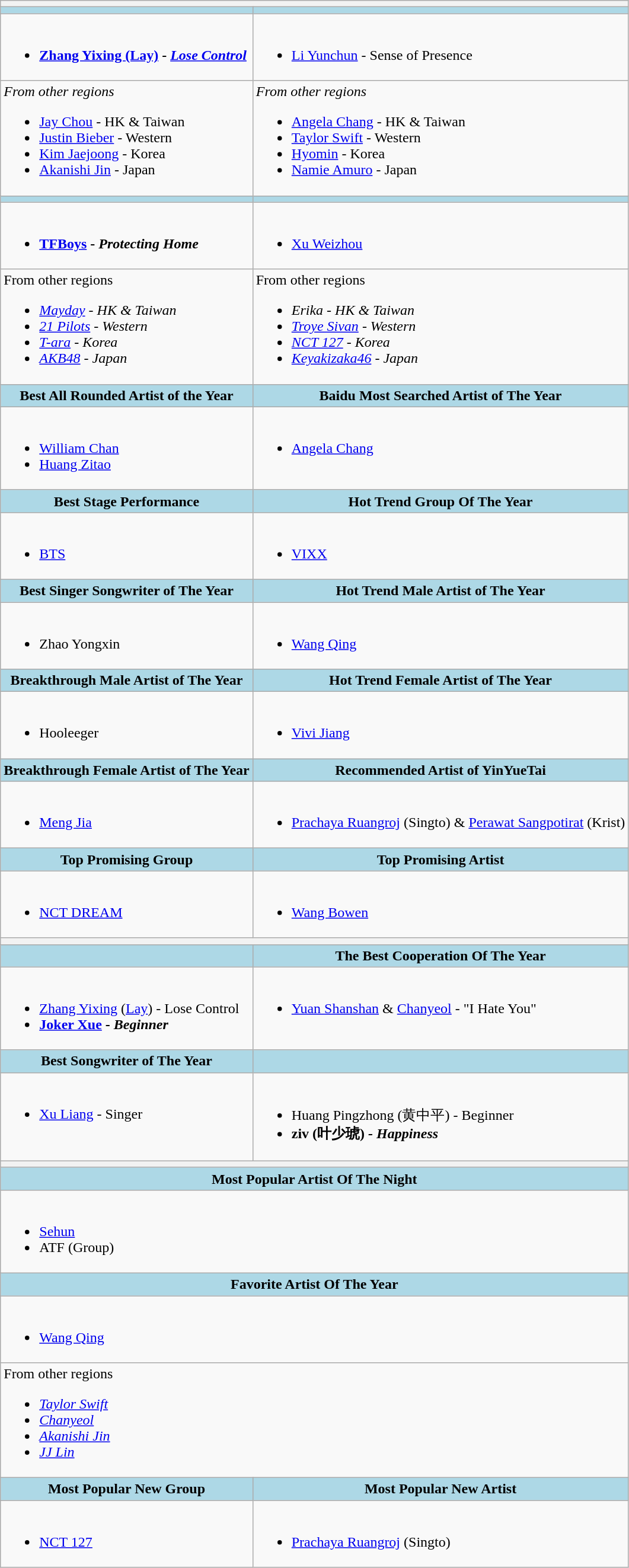<table class="wikitable" style="width=">
<tr>
<th colspan="2"></th>
</tr>
<tr>
<th style="background:lightblue;"></th>
<th style="background:lightblue;"></th>
</tr>
<tr>
<td valign="top"><br><ul><li><strong><a href='#'>Zhang Yixing (Lay)</a> - <em><a href='#'>Lose Control</a><strong><em></li></ul></td>
<td valign="top"><br><ul><li></strong><a href='#'>Li Yunchun</a> - </em>Sense of Presence</em></strong></li></ul></td>
</tr>
<tr>
<td><em>From other regions</em><br><ul><li><a href='#'>Jay Chou</a> - HK & Taiwan</li><li><a href='#'>Justin Bieber</a> - Western</li><li><a href='#'>Kim Jaejoong</a> - Korea</li><li><a href='#'>Akanishi Jin</a> - Japan</li></ul></td>
<td><em>From other regions</em><br><ul><li><a href='#'>Angela Chang</a> - HK & Taiwan</li><li><a href='#'>Taylor Swift</a> - Western</li><li><a href='#'>Hyomin</a> - Korea</li><li><a href='#'>Namie Amuro</a> - Japan</li></ul></td>
</tr>
<tr>
<th style="background:lightblue;"></th>
<th style="background:lightblue;"></th>
</tr>
<tr>
<td valign="top"><br><ul><li><strong><a href='#'>TFBoys</a> - <em>Protecting Home<strong><em></li></ul></td>
<td valign="top"><br><ul><li></em></strong><a href='#'>Xu Weizhou</a><strong><em></li></ul></td>
</tr>
<tr>
<td></em>From other regions<em><br><ul><li><a href='#'>Mayday</a> - HK & Taiwan</li><li><a href='#'>21 Pilots</a> - Western</li><li><a href='#'>T-ara</a> - Korea</li><li><a href='#'>AKB48</a> - Japan</li></ul></td>
<td></em>From other regions<em><br><ul><li>Erika - HK & Taiwan</li><li><a href='#'>Troye Sivan</a> - Western</li><li><a href='#'>NCT 127</a> - Korea</li><li><a href='#'>Keyakizaka46</a> - Japan</li></ul></td>
</tr>
<tr>
<th style="background:lightblue;">Best All Rounded Artist of the Year</th>
<th style="background:lightblue;">Baidu Most Searched Artist of The Year</th>
</tr>
<tr>
<td valign="top"><br><ul><li><a href='#'>William Chan</a></li><li><a href='#'>Huang Zitao</a></li></ul></td>
<td valign="top"><br><ul><li><a href='#'>Angela Chang</a></li></ul></td>
</tr>
<tr>
<th style="background:lightblue;">Best Stage Performance</th>
<th style="background:lightblue;">Hot Trend Group Of The Year</th>
</tr>
<tr>
<td valign="top"><br><ul><li><a href='#'>BTS</a></li></ul></td>
<td valign="top"><br><ul><li><a href='#'>VIXX</a></li></ul></td>
</tr>
<tr>
<th style="background:lightblue;">Best Singer Songwriter of The Year</th>
<th style="background:lightblue;">Hot Trend Male Artist of The Year</th>
</tr>
<tr>
<td valign="top"><br><ul><li>Zhao Yongxin</li></ul></td>
<td valign="top"><br><ul><li><a href='#'>Wang Qing</a></li></ul></td>
</tr>
<tr>
<th style="background:lightblue;">Breakthrough Male Artist of The Year</th>
<th style="background:lightblue;">Hot Trend Female Artist of The Year</th>
</tr>
<tr>
<td valign="top"><br><ul><li>Hooleeger</li></ul></td>
<td valign="top"><br><ul><li><a href='#'>Vivi Jiang</a></li></ul></td>
</tr>
<tr>
<th style="background:lightblue;">Breakthrough Female Artist of The Year</th>
<th style="background:lightblue;">Recommended Artist of YinYueTai</th>
</tr>
<tr>
<td valign="top"><br><ul><li><a href='#'>Meng Jia</a></li></ul></td>
<td><br><ul><li><a href='#'>Prachaya Ruangroj</a> (Singto) & <a href='#'>Perawat Sangpotirat</a> (Krist)</li></ul></td>
</tr>
<tr>
<th style="background:lightblue;">Top Promising Group</th>
<th style="background:lightblue;">Top Promising Artist</th>
</tr>
<tr>
<td><br><ul><li><a href='#'>NCT DREAM</a></li></ul></td>
<td><br><ul><li><a href='#'>Wang Bowen</a></li></ul></td>
</tr>
<tr>
<th colspan="2"></th>
</tr>
<tr>
<th style="background:lightblue;"></th>
<th style="background:lightblue;">The Best Cooperation Of The Year</th>
</tr>
<tr>
<td valign="top"><br><ul><li></strong><a href='#'>Zhang Yixing</a> (<a href='#'>Lay</a>) - </em>Lose Control</em></strong></li><li><strong><a href='#'>Joker Xue</a> - <em>Beginner<strong><em></li></ul></td>
<td valign="top"><br><ul><li><a href='#'>Yuan Shanshan</a> & <a href='#'>Chanyeol</a> - "I Hate You"</li></ul></td>
</tr>
<tr>
<th style="background:lightblue;">Best Songwriter of The Year</th>
<th style="background:lightblue;"></th>
</tr>
<tr>
<td valign="top"><br><ul><li><a href='#'>Xu Liang</a> - </em>Singer<em></li></ul></td>
<td valign="top"><br><ul><li></strong>Huang Pingzhong (黄中平) - </em>Beginner</em></strong></li><li><strong>ziv (叶少琥) <em>- Happiness<strong><em></li></ul></td>
</tr>
<tr>
<th colspan="2"></th>
</tr>
<tr>
<th colspan="2" style="background:lightblue;">Most Popular Artist Of The Night</th>
</tr>
<tr>
<td colspan="2"><br><ul><li><a href='#'>Sehun</a></li><li>ATF (Group)</li></ul></td>
</tr>
<tr>
<th colspan="2" style="background:lightblue;">Favorite Artist Of The Year</th>
</tr>
<tr>
<td colspan="2"><br><ul><li><a href='#'>Wang Qing</a></li></ul></td>
</tr>
<tr>
<td colspan="2"></em>From other regions<em><br><ul><li><a href='#'>Taylor Swift</a></li><li><a href='#'>Chanyeol</a></li><li><a href='#'>Akanishi Jin</a></li><li><a href='#'>JJ Lin</a></li></ul></td>
</tr>
<tr>
<th style="background:lightblue;">Most Popular New Group</th>
<th style="background:lightblue;">Most Popular New Artist</th>
</tr>
<tr>
<td><br><ul><li><a href='#'>NCT 127</a></li></ul></td>
<td><br><ul><li><a href='#'>Prachaya Ruangroj</a> (Singto)</li></ul></td>
</tr>
</table>
